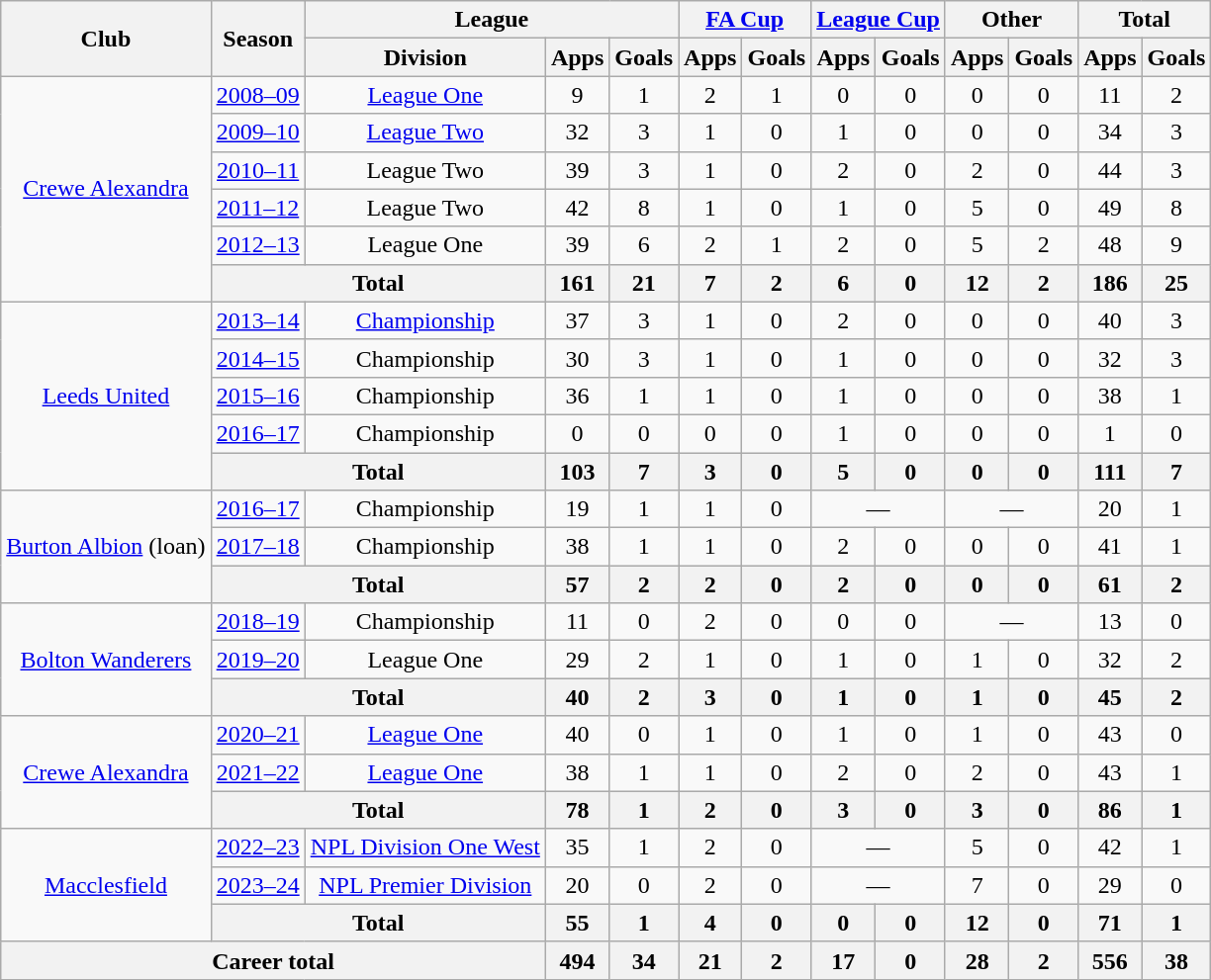<table class="wikitable" style="text-align: center">
<tr>
<th rowspan="2">Club</th>
<th rowspan="2">Season</th>
<th colspan="3">League</th>
<th colspan="2"><a href='#'>FA Cup</a></th>
<th colspan="2"><a href='#'>League Cup</a></th>
<th colspan="2">Other</th>
<th colspan="2">Total</th>
</tr>
<tr>
<th>Division</th>
<th>Apps</th>
<th>Goals</th>
<th>Apps</th>
<th>Goals</th>
<th>Apps</th>
<th>Goals</th>
<th>Apps</th>
<th>Goals</th>
<th>Apps</th>
<th>Goals</th>
</tr>
<tr>
<td rowspan="6"><a href='#'>Crewe Alexandra</a></td>
<td><a href='#'>2008–09</a></td>
<td><a href='#'>League One</a></td>
<td>9</td>
<td>1</td>
<td>2</td>
<td>1</td>
<td>0</td>
<td>0</td>
<td>0</td>
<td>0</td>
<td>11</td>
<td>2</td>
</tr>
<tr>
<td><a href='#'>2009–10</a></td>
<td><a href='#'>League Two</a></td>
<td>32</td>
<td>3</td>
<td>1</td>
<td>0</td>
<td>1</td>
<td>0</td>
<td>0</td>
<td>0</td>
<td>34</td>
<td>3</td>
</tr>
<tr>
<td><a href='#'>2010–11</a></td>
<td>League Two</td>
<td>39</td>
<td>3</td>
<td>1</td>
<td>0</td>
<td>2</td>
<td>0</td>
<td>2</td>
<td>0</td>
<td>44</td>
<td>3</td>
</tr>
<tr>
<td><a href='#'>2011–12</a></td>
<td>League Two</td>
<td>42</td>
<td>8</td>
<td>1</td>
<td>0</td>
<td>1</td>
<td>0</td>
<td>5</td>
<td>0</td>
<td>49</td>
<td>8</td>
</tr>
<tr>
<td><a href='#'>2012–13</a></td>
<td>League One</td>
<td>39</td>
<td>6</td>
<td>2</td>
<td>1</td>
<td>2</td>
<td>0</td>
<td>5</td>
<td>2</td>
<td>48</td>
<td>9</td>
</tr>
<tr>
<th colspan="2">Total</th>
<th>161</th>
<th>21</th>
<th>7</th>
<th>2</th>
<th>6</th>
<th>0</th>
<th>12</th>
<th>2</th>
<th>186</th>
<th>25</th>
</tr>
<tr>
<td rowspan="5"><a href='#'>Leeds United</a></td>
<td><a href='#'>2013–14</a></td>
<td><a href='#'>Championship</a></td>
<td>37</td>
<td>3</td>
<td>1</td>
<td>0</td>
<td>2</td>
<td>0</td>
<td>0</td>
<td>0</td>
<td>40</td>
<td>3</td>
</tr>
<tr>
<td><a href='#'>2014–15</a></td>
<td>Championship</td>
<td>30</td>
<td>3</td>
<td>1</td>
<td>0</td>
<td>1</td>
<td>0</td>
<td>0</td>
<td>0</td>
<td>32</td>
<td>3</td>
</tr>
<tr>
<td><a href='#'>2015–16</a></td>
<td>Championship</td>
<td>36</td>
<td>1</td>
<td>1</td>
<td>0</td>
<td>1</td>
<td>0</td>
<td>0</td>
<td>0</td>
<td>38</td>
<td>1</td>
</tr>
<tr>
<td><a href='#'>2016–17</a></td>
<td>Championship</td>
<td>0</td>
<td>0</td>
<td>0</td>
<td>0</td>
<td>1</td>
<td>0</td>
<td>0</td>
<td>0</td>
<td>1</td>
<td>0</td>
</tr>
<tr>
<th colspan="2">Total</th>
<th>103</th>
<th>7</th>
<th>3</th>
<th>0</th>
<th>5</th>
<th>0</th>
<th>0</th>
<th>0</th>
<th>111</th>
<th>7</th>
</tr>
<tr>
<td rowspan="3"><a href='#'>Burton Albion</a> (loan)</td>
<td><a href='#'>2016–17</a></td>
<td>Championship</td>
<td>19</td>
<td>1</td>
<td>1</td>
<td>0</td>
<td colspan="2">—</td>
<td colspan="2">—</td>
<td>20</td>
<td>1</td>
</tr>
<tr>
<td><a href='#'>2017–18</a></td>
<td>Championship</td>
<td>38</td>
<td>1</td>
<td>1</td>
<td>0</td>
<td>2</td>
<td>0</td>
<td>0</td>
<td>0</td>
<td>41</td>
<td>1</td>
</tr>
<tr>
<th colspan="2">Total</th>
<th>57</th>
<th>2</th>
<th>2</th>
<th>0</th>
<th>2</th>
<th>0</th>
<th>0</th>
<th>0</th>
<th>61</th>
<th>2</th>
</tr>
<tr>
<td rowspan="3"><a href='#'>Bolton Wanderers</a></td>
<td><a href='#'>2018–19</a></td>
<td>Championship</td>
<td>11</td>
<td>0</td>
<td>2</td>
<td>0</td>
<td>0</td>
<td>0</td>
<td colspan="2">—</td>
<td>13</td>
<td>0</td>
</tr>
<tr>
<td><a href='#'>2019–20</a></td>
<td>League One</td>
<td>29</td>
<td>2</td>
<td>1</td>
<td>0</td>
<td>1</td>
<td>0</td>
<td>1</td>
<td>0</td>
<td>32</td>
<td>2</td>
</tr>
<tr>
<th colspan="2">Total</th>
<th>40</th>
<th>2</th>
<th>3</th>
<th>0</th>
<th>1</th>
<th>0</th>
<th>1</th>
<th>0</th>
<th>45</th>
<th>2</th>
</tr>
<tr>
<td rowspan="3"><a href='#'>Crewe Alexandra</a></td>
<td><a href='#'>2020–21</a></td>
<td><a href='#'>League One</a></td>
<td>40</td>
<td>0</td>
<td>1</td>
<td>0</td>
<td>1</td>
<td>0</td>
<td>1</td>
<td>0</td>
<td>43</td>
<td>0</td>
</tr>
<tr>
<td><a href='#'>2021–22</a></td>
<td><a href='#'>League One</a></td>
<td>38</td>
<td>1</td>
<td>1</td>
<td>0</td>
<td>2</td>
<td>0</td>
<td>2</td>
<td>0</td>
<td>43</td>
<td>1</td>
</tr>
<tr>
<th colspan="2">Total</th>
<th>78</th>
<th>1</th>
<th>2</th>
<th>0</th>
<th>3</th>
<th>0</th>
<th>3</th>
<th>0</th>
<th>86</th>
<th>1</th>
</tr>
<tr>
<td rowspan="3"><a href='#'>Macclesfield</a></td>
<td><a href='#'>2022–23</a></td>
<td><a href='#'>NPL Division One West</a></td>
<td>35</td>
<td>1</td>
<td>2</td>
<td>0</td>
<td colspan="2">—</td>
<td>5</td>
<td>0</td>
<td>42</td>
<td>1</td>
</tr>
<tr>
<td><a href='#'>2023–24</a></td>
<td><a href='#'>NPL Premier Division</a></td>
<td>20</td>
<td>0</td>
<td>2</td>
<td>0</td>
<td colspan="2">—</td>
<td>7</td>
<td>0</td>
<td>29</td>
<td>0</td>
</tr>
<tr>
<th colspan="2">Total</th>
<th>55</th>
<th>1</th>
<th>4</th>
<th>0</th>
<th>0</th>
<th>0</th>
<th>12</th>
<th>0</th>
<th>71</th>
<th>1</th>
</tr>
<tr>
<th colspan=3>Career total</th>
<th>494</th>
<th>34</th>
<th>21</th>
<th>2</th>
<th>17</th>
<th>0</th>
<th>28</th>
<th>2</th>
<th>556</th>
<th>38</th>
</tr>
</table>
